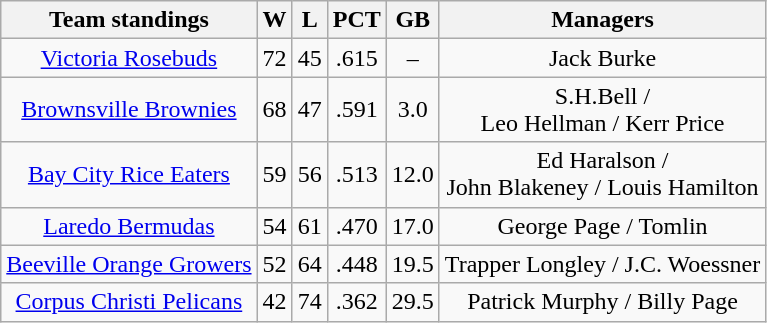<table class="wikitable">
<tr>
<th>Team standings</th>
<th>W</th>
<th>L</th>
<th>PCT</th>
<th>GB</th>
<th>Managers</th>
</tr>
<tr align=center>
<td><a href='#'>Victoria Rosebuds</a></td>
<td>72</td>
<td>45</td>
<td>.615</td>
<td>–</td>
<td>Jack Burke</td>
</tr>
<tr align=center>
<td><a href='#'>Brownsville Brownies</a></td>
<td>68</td>
<td>47</td>
<td>.591</td>
<td>3.0</td>
<td>S.H.Bell /<br> Leo Hellman / Kerr Price</td>
</tr>
<tr align=center>
<td><a href='#'>Bay City Rice Eaters</a></td>
<td>59</td>
<td>56</td>
<td>.513</td>
<td>12.0</td>
<td>Ed Haralson / <br> John Blakeney / Louis Hamilton</td>
</tr>
<tr align=center>
<td><a href='#'>Laredo Bermudas</a></td>
<td>54</td>
<td>61</td>
<td>.470</td>
<td>17.0</td>
<td>George Page / Tomlin</td>
</tr>
<tr align=center>
<td><a href='#'>Beeville Orange Growers</a></td>
<td>52</td>
<td>64</td>
<td>.448</td>
<td>19.5</td>
<td>Trapper Longley / J.C. Woessner</td>
</tr>
<tr align=center>
<td><a href='#'>Corpus Christi Pelicans</a></td>
<td>42</td>
<td>74</td>
<td>.362</td>
<td>29.5</td>
<td>Patrick Murphy / Billy Page</td>
</tr>
</table>
